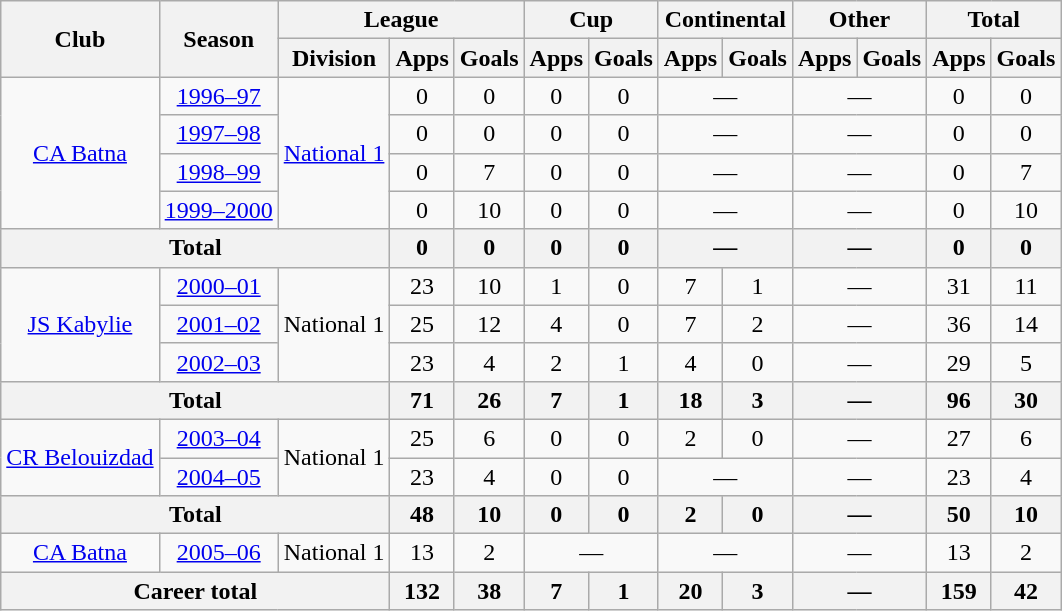<table class="wikitable" style="text-align: center">
<tr>
<th rowspan="2">Club</th>
<th rowspan="2">Season</th>
<th colspan="3">League</th>
<th colspan="2">Cup</th>
<th colspan="2">Continental</th>
<th colspan="2">Other</th>
<th colspan="2">Total</th>
</tr>
<tr>
<th>Division</th>
<th>Apps</th>
<th>Goals</th>
<th>Apps</th>
<th>Goals</th>
<th>Apps</th>
<th>Goals</th>
<th>Apps</th>
<th>Goals</th>
<th>Apps</th>
<th>Goals</th>
</tr>
<tr>
<td rowspan="4" valign="center"><a href='#'>CA Batna</a></td>
<td><a href='#'>1996–97</a></td>
<td rowspan=4><a href='#'>National 1</a></td>
<td>0</td>
<td>0</td>
<td>0</td>
<td>0</td>
<td colspan=2>—</td>
<td colspan=2>—</td>
<td>0</td>
<td>0</td>
</tr>
<tr>
<td><a href='#'>1997–98</a></td>
<td>0</td>
<td>0</td>
<td>0</td>
<td>0</td>
<td colspan=2>—</td>
<td colspan=2>—</td>
<td>0</td>
<td>0</td>
</tr>
<tr>
<td><a href='#'>1998–99</a></td>
<td>0</td>
<td>7</td>
<td>0</td>
<td>0</td>
<td colspan=2>—</td>
<td colspan=2>—</td>
<td>0</td>
<td>7</td>
</tr>
<tr>
<td><a href='#'>1999–2000</a></td>
<td>0</td>
<td>10</td>
<td>0</td>
<td>0</td>
<td colspan=2>—</td>
<td colspan=2>—</td>
<td>0</td>
<td>10</td>
</tr>
<tr>
<th colspan="3">Total</th>
<th>0</th>
<th>0</th>
<th>0</th>
<th>0</th>
<th colspan=2>—</th>
<th colspan=2>—</th>
<th>0</th>
<th>0</th>
</tr>
<tr>
<td rowspan="3" valign="center"><a href='#'>JS Kabylie</a></td>
<td><a href='#'>2000–01</a></td>
<td rowspan=3>National 1</td>
<td>23</td>
<td>10</td>
<td>1</td>
<td>0</td>
<td>7</td>
<td>1</td>
<td colspan=2>—</td>
<td>31</td>
<td>11</td>
</tr>
<tr>
<td><a href='#'>2001–02</a></td>
<td>25</td>
<td>12</td>
<td>4</td>
<td>0</td>
<td>7</td>
<td>2</td>
<td colspan=2>—</td>
<td>36</td>
<td>14</td>
</tr>
<tr>
<td><a href='#'>2002–03</a></td>
<td>23</td>
<td>4</td>
<td>2</td>
<td>1</td>
<td>4</td>
<td>0</td>
<td colspan=2>—</td>
<td>29</td>
<td>5</td>
</tr>
<tr>
<th colspan="3">Total</th>
<th>71</th>
<th>26</th>
<th>7</th>
<th>1</th>
<th>18</th>
<th>3</th>
<th colspan=2>—</th>
<th>96</th>
<th>30</th>
</tr>
<tr>
<td rowspan="2" valign="center"><a href='#'>CR Belouizdad</a></td>
<td><a href='#'>2003–04</a></td>
<td rowspan=2>National 1</td>
<td>25</td>
<td>6</td>
<td>0</td>
<td>0</td>
<td>2</td>
<td>0</td>
<td colspan=2>—</td>
<td>27</td>
<td>6</td>
</tr>
<tr>
<td><a href='#'>2004–05</a></td>
<td>23</td>
<td>4</td>
<td>0</td>
<td>0</td>
<td colspan=2>—</td>
<td colspan=2>—</td>
<td>23</td>
<td>4</td>
</tr>
<tr>
<th colspan="3">Total</th>
<th>48</th>
<th>10</th>
<th>0</th>
<th>0</th>
<th>2</th>
<th>0</th>
<th colspan=2>—</th>
<th>50</th>
<th>10</th>
</tr>
<tr>
<td valign="center"><a href='#'>CA Batna</a></td>
<td><a href='#'>2005–06</a></td>
<td>National 1</td>
<td>13</td>
<td>2</td>
<td colspan=2>—</td>
<td colspan=2>—</td>
<td colspan=2>—</td>
<td>13</td>
<td>2</td>
</tr>
<tr>
<th colspan="3">Career total</th>
<th>132</th>
<th>38</th>
<th>7</th>
<th>1</th>
<th>20</th>
<th>3</th>
<th colspan=2>—</th>
<th>159</th>
<th>42</th>
</tr>
</table>
